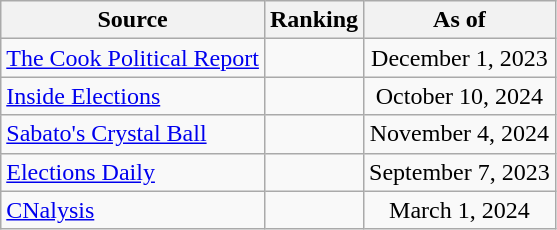<table class="wikitable" style="text-align:center">
<tr>
<th>Source</th>
<th>Ranking</th>
<th>As of</th>
</tr>
<tr>
<td align=left><a href='#'>The Cook Political Report</a></td>
<td></td>
<td>December 1, 2023</td>
</tr>
<tr>
<td align=left><a href='#'>Inside Elections</a></td>
<td></td>
<td>October 10, 2024</td>
</tr>
<tr>
<td align=left><a href='#'>Sabato's Crystal Ball</a></td>
<td></td>
<td>November 4, 2024</td>
</tr>
<tr>
<td align=left><a href='#'>Elections Daily</a></td>
<td></td>
<td>September 7, 2023</td>
</tr>
<tr>
<td align=left><a href='#'>CNalysis</a></td>
<td></td>
<td>March 1, 2024</td>
</tr>
</table>
